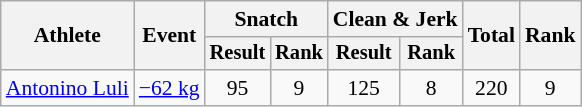<table class="wikitable" style="font-size:90%">
<tr>
<th rowspan="2">Athlete</th>
<th rowspan="2">Event</th>
<th colspan="2">Snatch</th>
<th colspan="2">Clean & Jerk</th>
<th rowspan="2">Total</th>
<th rowspan="2">Rank</th>
</tr>
<tr style="font-size:95%">
<th>Result</th>
<th>Rank</th>
<th>Result</th>
<th>Rank</th>
</tr>
<tr align=center>
<td align=left><a href='#'>Antonino Luli</a></td>
<td align=left><a href='#'>−62 kg</a></td>
<td>95</td>
<td>9</td>
<td>125</td>
<td>8</td>
<td>220</td>
<td>9</td>
</tr>
</table>
